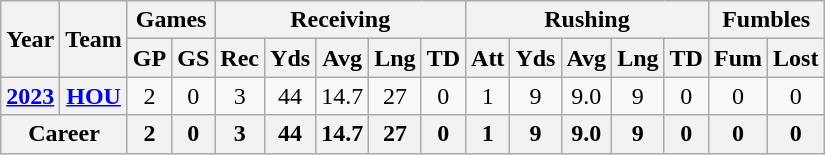<table class=wikitable style="text-align:center;">
<tr>
<th rowspan="2">Year</th>
<th rowspan="2">Team</th>
<th colspan="2">Games</th>
<th colspan="5">Receiving</th>
<th colspan="5">Rushing</th>
<th colspan="2">Fumbles</th>
</tr>
<tr>
<th>GP</th>
<th>GS</th>
<th>Rec</th>
<th>Yds</th>
<th>Avg</th>
<th>Lng</th>
<th>TD</th>
<th>Att</th>
<th>Yds</th>
<th>Avg</th>
<th>Lng</th>
<th>TD</th>
<th>Fum</th>
<th>Lost</th>
</tr>
<tr>
<th><a href='#'>2023</a></th>
<th><a href='#'>HOU</a></th>
<td>2</td>
<td>0</td>
<td>3</td>
<td>44</td>
<td>14.7</td>
<td>27</td>
<td>0</td>
<td>1</td>
<td>9</td>
<td>9.0</td>
<td>9</td>
<td>0</td>
<td>0</td>
<td>0</td>
</tr>
<tr>
<th colspan="2">Career</th>
<th>2</th>
<th>0</th>
<th>3</th>
<th>44</th>
<th>14.7</th>
<th>27</th>
<th>0</th>
<th>1</th>
<th>9</th>
<th>9.0</th>
<th>9</th>
<th>0</th>
<th>0</th>
<th>0</th>
</tr>
</table>
